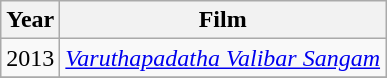<table class="wikitable sortable">
<tr>
<th>Year</th>
<th>Film</th>
</tr>
<tr>
<td>2013</td>
<td><em><a href='#'>Varuthapadatha Valibar Sangam</a></em></td>
</tr>
<tr>
</tr>
</table>
